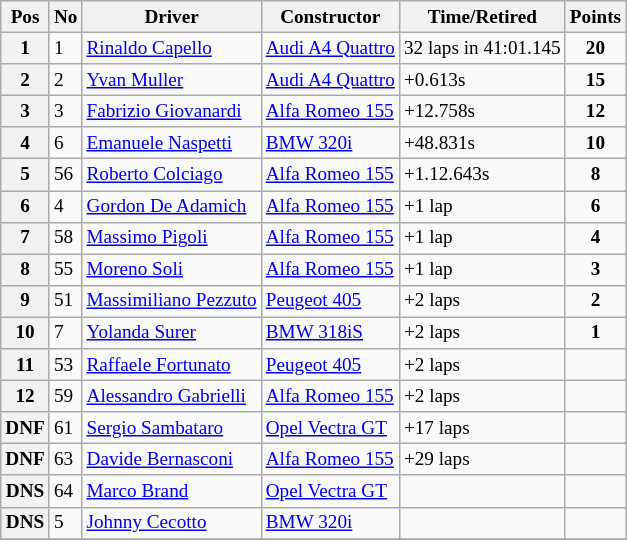<table class="wikitable" style="font-size: 80%;">
<tr>
<th>Pos</th>
<th>No</th>
<th>Driver</th>
<th>Constructor</th>
<th>Time/Retired</th>
<th>Points</th>
</tr>
<tr>
<th>1</th>
<td>1</td>
<td> <a href='#'>Rinaldo Capello</a></td>
<td><a href='#'>Audi A4 Quattro</a></td>
<td>32 laps in 41:01.145</td>
<td align=center><strong>20</strong></td>
</tr>
<tr>
<th>2</th>
<td>2</td>
<td> <a href='#'>Yvan Muller</a></td>
<td><a href='#'>Audi A4 Quattro</a></td>
<td>+0.613s</td>
<td align=center><strong>15</strong></td>
</tr>
<tr>
<th>3</th>
<td>3</td>
<td> <a href='#'>Fabrizio Giovanardi</a></td>
<td><a href='#'>Alfa Romeo 155</a></td>
<td>+12.758s</td>
<td align=center><strong>12</strong></td>
</tr>
<tr>
<th>4</th>
<td>6</td>
<td> <a href='#'>Emanuele Naspetti</a></td>
<td><a href='#'>BMW 320i</a></td>
<td>+48.831s</td>
<td align=center><strong>10</strong></td>
</tr>
<tr>
<th>5</th>
<td>56</td>
<td> <a href='#'>Roberto Colciago</a></td>
<td><a href='#'>Alfa Romeo 155</a></td>
<td>+1.12.643s</td>
<td align=center><strong>8</strong></td>
</tr>
<tr>
<th>6</th>
<td>4</td>
<td> <a href='#'>Gordon De Adamich</a></td>
<td><a href='#'>Alfa Romeo 155</a></td>
<td>+1 lap</td>
<td align=center><strong>6</strong></td>
</tr>
<tr>
<th>7</th>
<td>58</td>
<td> <a href='#'>Massimo Pigoli</a></td>
<td><a href='#'>Alfa Romeo 155</a></td>
<td>+1 lap</td>
<td align=center><strong>4</strong></td>
</tr>
<tr>
<th>8</th>
<td>55</td>
<td> <a href='#'>Moreno Soli</a></td>
<td><a href='#'>Alfa Romeo 155</a></td>
<td>+1 lap</td>
<td align=center><strong>3</strong></td>
</tr>
<tr>
<th>9</th>
<td>51</td>
<td> <a href='#'>Massimiliano Pezzuto</a></td>
<td><a href='#'>Peugeot 405</a></td>
<td>+2 laps</td>
<td align=center><strong>2</strong></td>
</tr>
<tr>
<th>10</th>
<td>7</td>
<td> <a href='#'>Yolanda Surer</a></td>
<td><a href='#'>BMW 318iS</a></td>
<td>+2 laps</td>
<td align=center><strong>1</strong></td>
</tr>
<tr>
<th>11</th>
<td>53</td>
<td> <a href='#'>Raffaele Fortunato</a></td>
<td><a href='#'>Peugeot 405</a></td>
<td>+2 laps</td>
<td></td>
</tr>
<tr>
<th>12</th>
<td>59</td>
<td> <a href='#'>Alessandro Gabrielli</a></td>
<td><a href='#'>Alfa Romeo 155</a></td>
<td>+2 laps</td>
<td></td>
</tr>
<tr>
<th>DNF</th>
<td>61</td>
<td> <a href='#'>Sergio Sambataro</a></td>
<td><a href='#'> Opel Vectra GT</a></td>
<td>+17 laps</td>
<td></td>
</tr>
<tr>
<th>DNF</th>
<td>63</td>
<td> <a href='#'>Davide Bernasconi</a></td>
<td><a href='#'>Alfa Romeo 155</a></td>
<td>+29 laps</td>
<td></td>
</tr>
<tr>
<th>DNS</th>
<td>64</td>
<td> <a href='#'>Marco Brand</a></td>
<td><a href='#'> Opel Vectra GT</a></td>
<td></td>
<td></td>
</tr>
<tr>
<th>DNS</th>
<td>5</td>
<td> <a href='#'>Johnny Cecotto</a></td>
<td><a href='#'>BMW 320i</a></td>
<td></td>
<td></td>
</tr>
<tr>
</tr>
</table>
